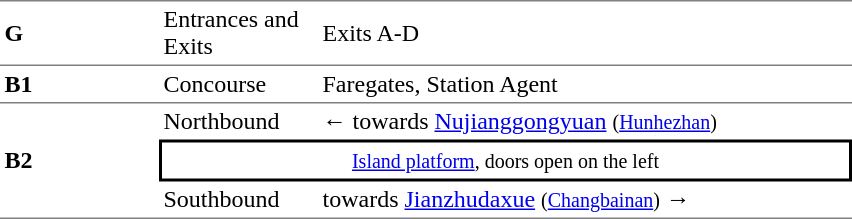<table cellspacing=0 cellpadding=3>
<tr>
<td style="border-top:solid 1px gray;border-bottom:solid 1px gray;" width=100><strong>G</strong></td>
<td style="border-top:solid 1px gray;border-bottom:solid 1px gray;" width=100>Entrances and Exits</td>
<td style="border-top:solid 1px gray;border-bottom:solid 1px gray;" width=350>Exits A-D</td>
</tr>
<tr>
<td style="border-bottom:solid 1px gray;"><strong>B1</strong></td>
<td style="border-bottom:solid 1px gray;">Concourse</td>
<td style="border-bottom:solid 1px gray;">Faregates, Station Agent</td>
</tr>
<tr>
<td style="border-bottom:solid 1px gray;" rowspan=3><strong>B2</strong></td>
<td>Northbound</td>
<td>←  towards <a href='#'>Nujianggongyuan</a> <small>(<a href='#'>Hunhezhan</a>)</small></td>
</tr>
<tr>
<td style="border-right:solid 2px black;border-left:solid 2px black;border-top:solid 2px black;border-bottom:solid 2px black;text-align:center;" colspan=2><small><a href='#'>Island platform</a>, doors open on the left</small></td>
</tr>
<tr>
<td style="border-bottom:solid 1px gray;">Southbound</td>
<td style="border-bottom:solid 1px gray;">  towards <a href='#'>Jianzhudaxue</a> <small>(<a href='#'>Changbainan</a>)</small> →</td>
</tr>
</table>
